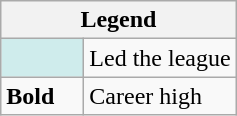<table class="wikitable mw-collapsible">
<tr>
<th colspan="2">Legend</th>
</tr>
<tr>
<td style="background:#cfecec; width:3em;"></td>
<td>Led the league</td>
</tr>
<tr>
<td><strong>Bold</strong></td>
<td>Career high</td>
</tr>
</table>
